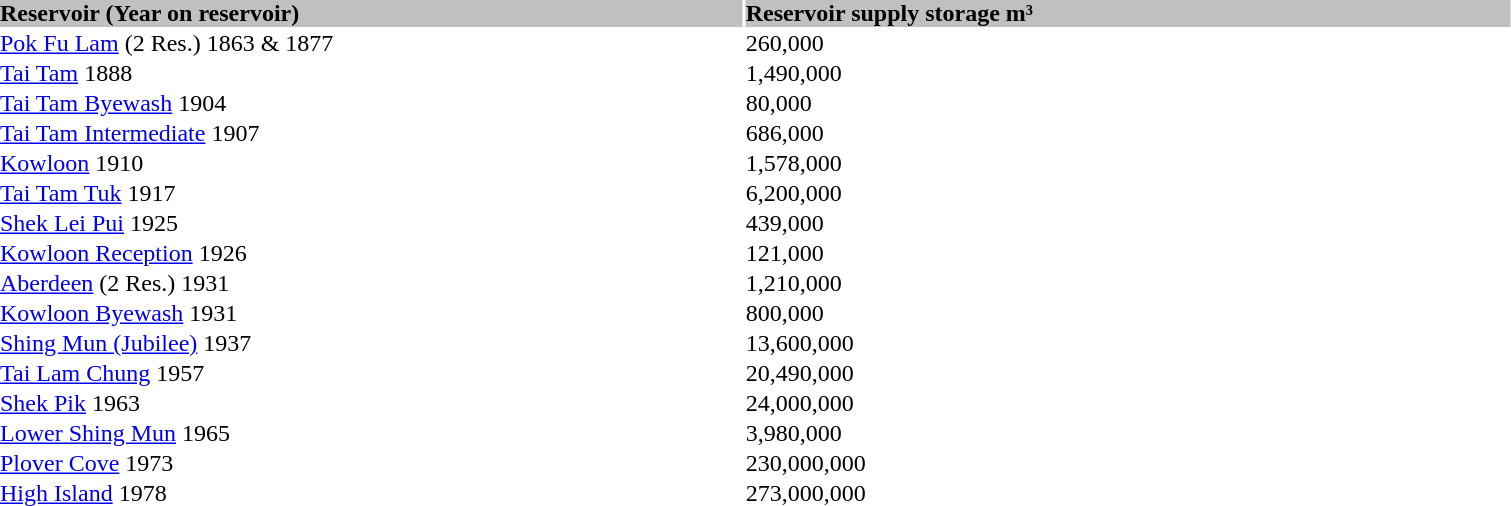<table border="0" width="80%" cellpadding="0">
<tr>
<td width="33%" bgcolor="#C0C0C0"><strong><span>Reservoir (Year on reservoir)</span></strong></td>
<td width="34%" bgcolor="#C0C0C0"><strong><span>Reservoir supply storage m³</span></strong></td>
</tr>
<tr>
<td width="33%"><a href='#'>Pok Fu Lam</a> (2 Res.) 1863 & 1877</td>
<td width="34%">260,000</td>
</tr>
<tr>
<td width="33%"><a href='#'>Tai Tam</a> 1888</td>
<td width="34%">1,490,000</td>
</tr>
<tr>
<td width="33%"><a href='#'>Tai Tam Byewash</a> 1904</td>
<td width="34%">80,000</td>
</tr>
<tr>
<td width="33%"><a href='#'>Tai Tam Intermediate</a> 1907</td>
<td width="34%">686,000</td>
</tr>
<tr>
<td width="33%"><a href='#'>Kowloon</a> 1910</td>
<td width="34%">1,578,000</td>
</tr>
<tr>
<td width="33%"><a href='#'>Tai Tam Tuk</a> 1917</td>
<td width="34%">6,200,000</td>
</tr>
<tr>
<td width="33%"><a href='#'>Shek Lei Pui</a> 1925</td>
<td width="34%">439,000</td>
</tr>
<tr>
<td width="33%"><a href='#'>Kowloon Reception</a> 1926</td>
<td width="34%">121,000</td>
</tr>
<tr>
<td width="33%"><a href='#'>Aberdeen</a> (2 Res.) 1931</td>
<td width="34%">1,210,000</td>
</tr>
<tr>
<td width="33%"><a href='#'>Kowloon Byewash</a> 1931</td>
<td width="34%">800,000</td>
</tr>
<tr>
<td width="33%"><a href='#'>Shing Mun (Jubilee)</a> 1937</td>
<td width="34%">13,600,000</td>
</tr>
<tr>
<td width="33%"><a href='#'>Tai Lam Chung</a> 1957</td>
<td width="34%">20,490,000</td>
</tr>
<tr>
<td width="33%"><a href='#'>Shek Pik</a> 1963 </td>
<td width="34%">24,000,000</td>
</tr>
<tr>
<td width="33%"><a href='#'>Lower Shing Mun</a> 1965</td>
<td width="34%">3,980,000</td>
</tr>
<tr>
<td width="33%"><a href='#'>Plover Cove</a> 1973</td>
<td width="34%">230,000,000</td>
</tr>
<tr>
<td width="33%"><a href='#'>High Island</a> 1978</td>
<td width="34%">273,000,000</td>
</tr>
</table>
